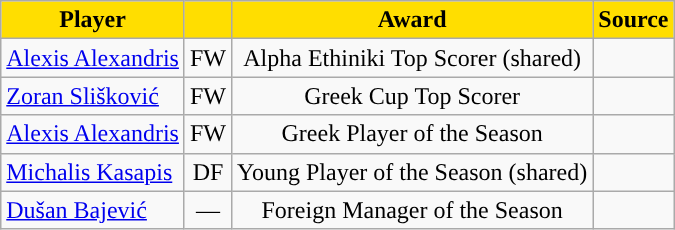<table class="wikitable">
<tr>
<th style="background:#FFDE00">Player</th>
<th style="background:#FFDE00"></th>
<th style="background:#FFDE00">Award</th>
<th style="background:#FFDE00">Source</th>
</tr>
<tr>
<td> <a href='#'>Alexis Alexandris</a></td>
<td align="center">FW</td>
<td align="center">Alpha Ethiniki Top Scorer (shared)</td>
<td align="center"></td>
</tr>
<tr>
<td> <a href='#'>Zoran Slišković</a></td>
<td align="center">FW</td>
<td align="center">Greek Cup Top Scorer</td>
<td align="center"></td>
</tr>
<tr>
<td> <a href='#'>Alexis Alexandris</a></td>
<td align="center">FW</td>
<td align="center">Greek Player of the Season</td>
<td align="center"></td>
</tr>
<tr>
<td> <a href='#'>Michalis Kasapis</a></td>
<td align="center">DF</td>
<td align="center">Young Player of the Season (shared)</td>
<td align="center"></td>
</tr>
<tr>
<td> <a href='#'>Dušan Bajević</a></td>
<td align="center">—</td>
<td align="center">Foreign Manager of the Season</td>
<td align="center"></td>
</tr>
</table>
